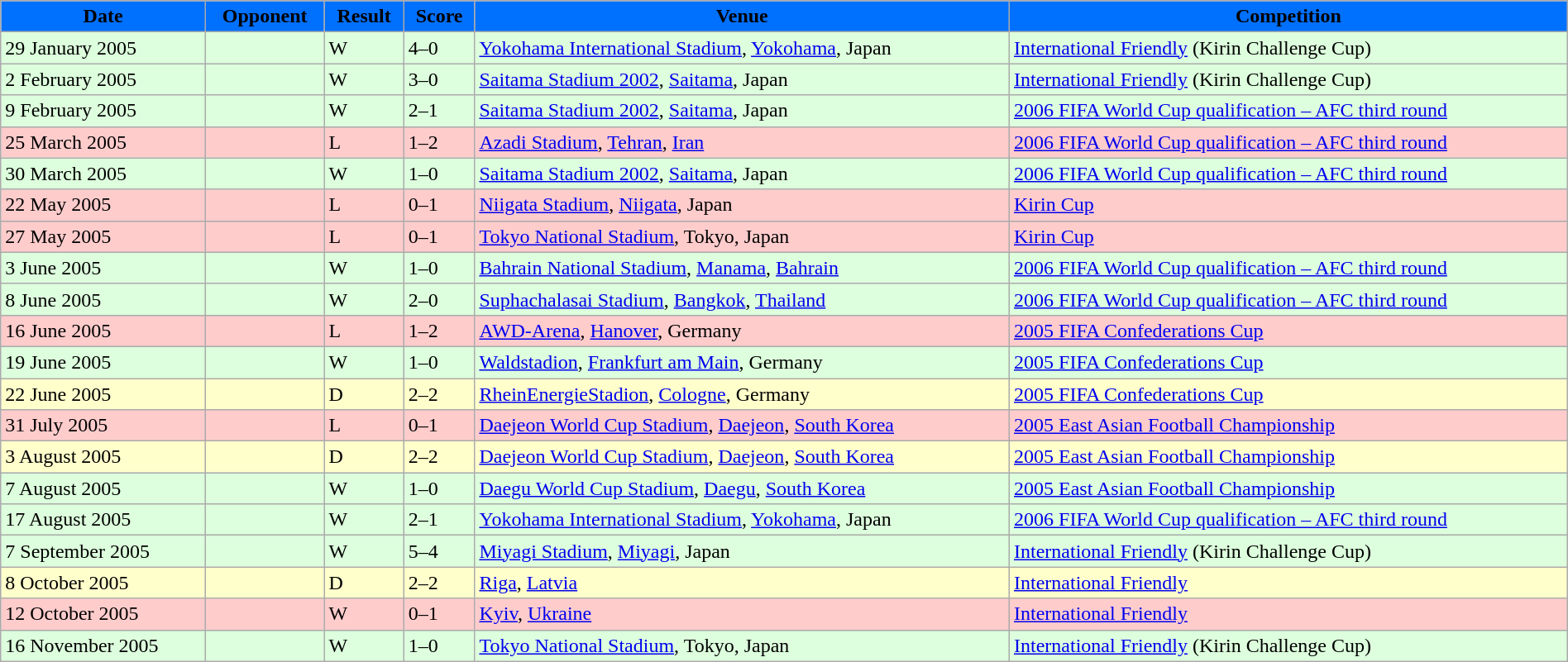<table width=100% class="wikitable">
<tr>
<th style="background:#0070FF;"><span>Date</span></th>
<th style="background:#0070FF;"><span>Opponent</span></th>
<th style="background:#0070FF;"><span>Result</span></th>
<th style="background:#0070FF;"><span>Score</span></th>
<th style="background:#0070FF;"><span>Venue</span></th>
<th style="background:#0070FF;"><span>Competition</span></th>
</tr>
<tr style="background:#dfd;">
<td>29 January 2005</td>
<td></td>
<td>W</td>
<td>4–0</td>
<td> <a href='#'>Yokohama International Stadium</a>, <a href='#'>Yokohama</a>, Japan</td>
<td><a href='#'>International Friendly</a> (Kirin Challenge Cup)</td>
</tr>
<tr style="background:#DFD;">
<td>2 February 2005</td>
<td></td>
<td>W</td>
<td>3–0</td>
<td> <a href='#'>Saitama Stadium 2002</a>, <a href='#'>Saitama</a>, Japan</td>
<td><a href='#'>International Friendly</a> (Kirin Challenge Cup)</td>
</tr>
<tr style="background:#dfd;">
<td>9 February 2005</td>
<td></td>
<td>W</td>
<td>2–1</td>
<td> <a href='#'>Saitama Stadium 2002</a>, <a href='#'>Saitama</a>, Japan</td>
<td><a href='#'>2006 FIFA World Cup qualification – AFC third round</a></td>
</tr>
<tr style="background:#fcc;">
<td>25 March 2005</td>
<td></td>
<td>L</td>
<td>1–2</td>
<td> <a href='#'>Azadi Stadium</a>, <a href='#'>Tehran</a>, <a href='#'>Iran</a></td>
<td><a href='#'>2006 FIFA World Cup qualification – AFC third round</a></td>
</tr>
<tr style="background:#dfd;">
<td>30 March 2005</td>
<td></td>
<td>W</td>
<td>1–0</td>
<td> <a href='#'>Saitama Stadium 2002</a>, <a href='#'>Saitama</a>, Japan</td>
<td><a href='#'>2006 FIFA World Cup qualification – AFC third round</a></td>
</tr>
<tr style="background:#fcc;">
<td>22 May 2005</td>
<td></td>
<td>L</td>
<td>0–1</td>
<td> <a href='#'>Niigata Stadium</a>, <a href='#'>Niigata</a>, Japan</td>
<td><a href='#'>Kirin Cup</a></td>
</tr>
<tr style="background:#fcc;">
<td>27 May 2005</td>
<td></td>
<td>L</td>
<td>0–1</td>
<td> <a href='#'>Tokyo National Stadium</a>, Tokyo, Japan</td>
<td><a href='#'>Kirin Cup</a></td>
</tr>
<tr style="background:#dfd;">
<td>3 June 2005</td>
<td></td>
<td>W</td>
<td>1–0</td>
<td> <a href='#'>Bahrain National Stadium</a>, <a href='#'>Manama</a>, <a href='#'>Bahrain</a></td>
<td><a href='#'>2006 FIFA World Cup qualification – AFC third round</a></td>
</tr>
<tr style="background:#dfd;">
<td>8 June 2005</td>
<td></td>
<td>W</td>
<td>2–0</td>
<td> <a href='#'>Suphachalasai Stadium</a>, <a href='#'>Bangkok</a>, <a href='#'>Thailand</a></td>
<td><a href='#'>2006 FIFA World Cup qualification – AFC third round</a></td>
</tr>
<tr style="background:#fcc;">
<td>16 June 2005</td>
<td></td>
<td>L</td>
<td>1–2</td>
<td> <a href='#'>AWD-Arena</a>, <a href='#'>Hanover</a>, Germany</td>
<td><a href='#'>2005 FIFA Confederations Cup</a></td>
</tr>
<tr style="background:#dfd;">
<td>19 June 2005</td>
<td></td>
<td>W</td>
<td>1–0</td>
<td> <a href='#'>Waldstadion</a>, <a href='#'>Frankfurt am Main</a>, Germany</td>
<td><a href='#'>2005 FIFA Confederations Cup</a></td>
</tr>
<tr style="background:#ffc;">
<td>22 June 2005</td>
<td></td>
<td>D</td>
<td>2–2</td>
<td> <a href='#'>RheinEnergieStadion</a>, <a href='#'>Cologne</a>, Germany</td>
<td><a href='#'>2005 FIFA Confederations Cup</a></td>
</tr>
<tr style="background:#fcc;">
<td>31 July 2005</td>
<td></td>
<td>L</td>
<td>0–1</td>
<td> <a href='#'>Daejeon World Cup Stadium</a>, <a href='#'>Daejeon</a>, <a href='#'>South Korea</a></td>
<td><a href='#'>2005 East Asian Football Championship</a></td>
</tr>
<tr style="background:#ffc;">
<td>3 August 2005</td>
<td></td>
<td>D</td>
<td>2–2</td>
<td> <a href='#'>Daejeon World Cup Stadium</a>, <a href='#'>Daejeon</a>, <a href='#'>South Korea</a></td>
<td><a href='#'>2005 East Asian Football Championship</a></td>
</tr>
<tr style="background:#dfd;">
<td>7 August 2005</td>
<td></td>
<td>W</td>
<td>1–0</td>
<td> <a href='#'>Daegu World Cup Stadium</a>, <a href='#'>Daegu</a>, <a href='#'>South Korea</a></td>
<td><a href='#'>2005 East Asian Football Championship</a></td>
</tr>
<tr style="background:#dfd;">
<td>17 August 2005</td>
<td></td>
<td>W</td>
<td>2–1</td>
<td> <a href='#'>Yokohama International Stadium</a>, <a href='#'>Yokohama</a>, Japan</td>
<td><a href='#'>2006 FIFA World Cup qualification – AFC third round</a></td>
</tr>
<tr style="background:#dfd;">
<td>7 September 2005</td>
<td></td>
<td>W</td>
<td>5–4</td>
<td> <a href='#'>Miyagi Stadium</a>, <a href='#'>Miyagi</a>, Japan</td>
<td><a href='#'>International Friendly</a> (Kirin Challenge Cup)</td>
</tr>
<tr style="background:#ffc;">
<td>8 October 2005</td>
<td></td>
<td>D</td>
<td>2–2</td>
<td> <a href='#'>Riga</a>, <a href='#'>Latvia</a></td>
<td><a href='#'>International Friendly</a></td>
</tr>
<tr style="background:#fcc;">
<td>12 October 2005</td>
<td></td>
<td>W</td>
<td>0–1</td>
<td> <a href='#'>Kyiv</a>, <a href='#'>Ukraine</a></td>
<td><a href='#'>International Friendly</a></td>
</tr>
<tr style="background:#dfd;">
<td>16 November 2005</td>
<td></td>
<td>W</td>
<td>1–0</td>
<td> <a href='#'>Tokyo National Stadium</a>, Tokyo, Japan</td>
<td><a href='#'>International Friendly</a> (Kirin Challenge Cup)</td>
</tr>
</table>
